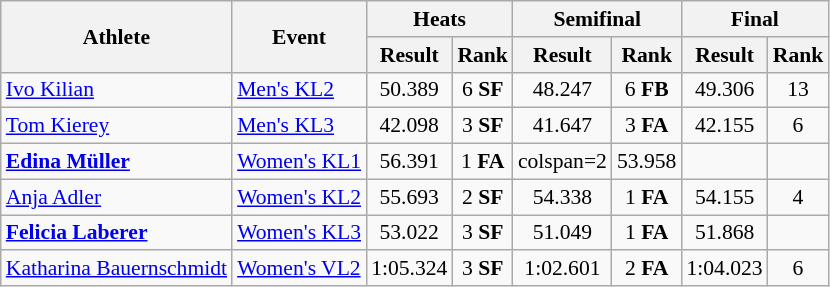<table class=wikitable style="font-size:90%">
<tr>
<th rowspan="2">Athlete</th>
<th rowspan="2">Event</th>
<th colspan="2">Heats</th>
<th colspan="2">Semifinal</th>
<th colspan="2">Final</th>
</tr>
<tr>
<th>Result</th>
<th>Rank</th>
<th>Result</th>
<th>Rank</th>
<th>Result</th>
<th>Rank</th>
</tr>
<tr align=center>
<td align=left><a href='#'>Ivo Kilian</a></td>
<td align=left><a href='#'>Men's KL2</a></td>
<td>50.389</td>
<td>6 <strong>SF</strong></td>
<td>48.247</td>
<td>6 <strong>FB</strong></td>
<td>49.306</td>
<td>13</td>
</tr>
<tr align=center>
<td align=left><a href='#'>Tom Kierey</a></td>
<td align=left><a href='#'>Men's KL3</a></td>
<td>42.098</td>
<td>3 <strong>SF</strong></td>
<td>41.647</td>
<td>3 <strong>FA</strong></td>
<td>42.155</td>
<td>6</td>
</tr>
<tr align=center>
<td align=left><strong><a href='#'>Edina Müller</a></strong></td>
<td align=left><a href='#'>Women's KL1</a></td>
<td>56.391</td>
<td>1 <strong>FA</strong></td>
<td>colspan=2</td>
<td>53.958</td>
<td></td>
</tr>
<tr align=center>
<td align=left><a href='#'>Anja Adler</a></td>
<td align=left><a href='#'>Women's KL2</a></td>
<td>55.693</td>
<td>2 <strong>SF</strong></td>
<td>54.338</td>
<td>1 <strong>FA</strong></td>
<td>54.155</td>
<td>4</td>
</tr>
<tr align=center>
<td align=left><strong><a href='#'>Felicia Laberer</a></strong></td>
<td align=left><a href='#'>Women's KL3</a></td>
<td>53.022</td>
<td>3 <strong>SF</strong></td>
<td>51.049</td>
<td>1 <strong>FA</strong></td>
<td>51.868</td>
<td></td>
</tr>
<tr align=center>
<td align=left><a href='#'>Katharina Bauernschmidt</a></td>
<td align=left><a href='#'>Women's VL2</a></td>
<td>1:05.324</td>
<td>3 <strong>SF</strong></td>
<td>1:02.601</td>
<td>2 <strong>FA</strong></td>
<td>1:04.023</td>
<td>6</td>
</tr>
</table>
